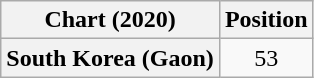<table class="wikitable plainrowheaders" style="text-align:center">
<tr>
<th scope="col">Chart (2020)</th>
<th scope="col">Position</th>
</tr>
<tr>
<th scope="row">South Korea (Gaon)</th>
<td>53</td>
</tr>
</table>
